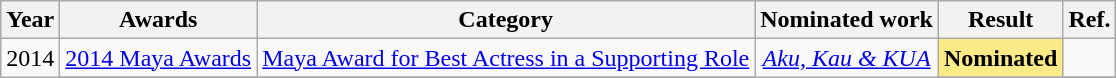<table class="wikitable" >
<tr>
<th>Year</th>
<th>Awards</th>
<th>Category</th>
<th>Nominated work</th>
<th>Result</th>
<th>Ref.</th>
</tr>
<tr>
<td align="center" rowspan="4">2014</td>
<td align="center"><a href='#'>2014 Maya Awards</a></td>
<td align="left"><a href='#'>Maya Award for Best Actress in a Supporting Role</a></td>
<td align="center" rowspan="11"><em><a href='#'>Aku, Kau & KUA</a></em></td>
<td style="background: #FAEB86; color: black; vertical-align: middle; text-align:center;"><strong>Nominated</strong></td>
<td></td>
</tr>
<tr>
</tr>
</table>
